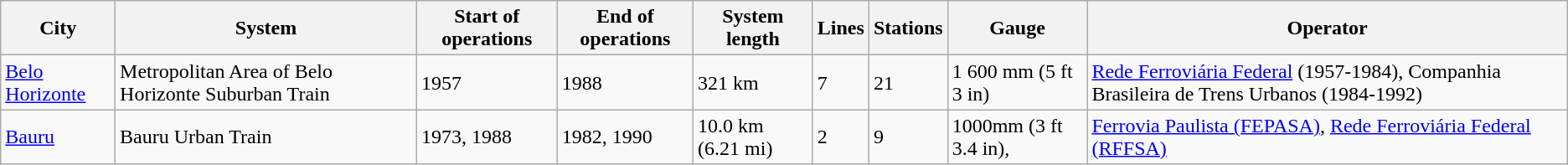<table class="wikitable sortable">
<tr>
<th>City</th>
<th>System</th>
<th>Start of operations</th>
<th>End of operations</th>
<th>System length</th>
<th>Lines</th>
<th>Stations</th>
<th>Gauge</th>
<th>Operator</th>
</tr>
<tr>
<td><a href='#'>Belo Horizonte</a></td>
<td>Metropolitan Area of Belo Horizonte Suburban Train</td>
<td>1957</td>
<td>1988</td>
<td>321 km</td>
<td>7</td>
<td>21</td>
<td>1 600 mm (5 ft 3 in)</td>
<td> <a href='#'>Rede Ferroviária Federal</a> (1957-1984), Companhia Brasileira de Trens Urbanos  (1984-1992)</td>
</tr>
<tr>
<td><a href='#'>Bauru</a></td>
<td>Bauru Urban Train</td>
<td>1973, 1988</td>
<td>1982, 1990</td>
<td>10.0 km (6.21 mi)</td>
<td>2</td>
<td>9</td>
<td>1000mm (3 ft 3.4 in), </td>
<td> <a href='#'>Ferrovia Paulista (FEPASA)</a>,  <a href='#'>Rede Ferroviária Federal (RFFSA)</a></td>
</tr>
</table>
